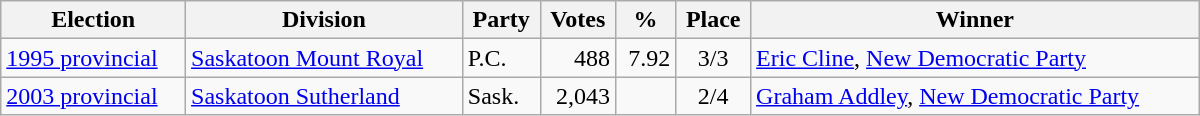<table class="wikitable" width="800">
<tr>
<th align="left">Election</th>
<th align="left">Division</th>
<th align="left">Party</th>
<th align="right">Votes</th>
<th align="right">%</th>
<th align="center">Place</th>
<th align="center">Winner</th>
</tr>
<tr>
<td align="left"><a href='#'>1995 provincial</a></td>
<td align="left"><a href='#'>Saskatoon Mount Royal</a></td>
<td align="left">P.C.</td>
<td align="right">488</td>
<td align="right">7.92</td>
<td align="center">3/3</td>
<td align="left"><a href='#'>Eric Cline</a>, <a href='#'>New Democratic Party</a></td>
</tr>
<tr>
<td align="left"><a href='#'>2003 provincial</a></td>
<td align="left"><a href='#'>Saskatoon Sutherland</a></td>
<td align="left">Sask.</td>
<td align="right">2,043</td>
<td align="right"></td>
<td align="center">2/4</td>
<td align="left"><a href='#'>Graham Addley</a>, <a href='#'>New Democratic Party</a></td>
</tr>
</table>
